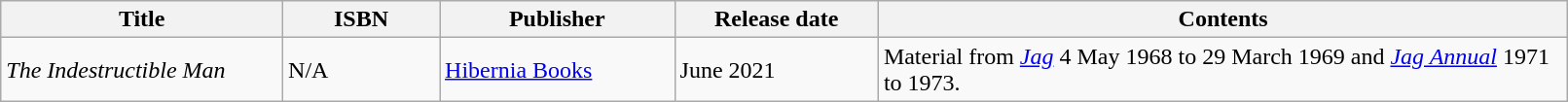<table class="wikitable" width="85%">
<tr>
<th width=18%>Title</th>
<th width=10%>ISBN</th>
<th width=15%>Publisher</th>
<th width=13%>Release date</th>
<th width=44%>Contents</th>
</tr>
<tr>
<td><em>The Indestructible Man</em></td>
<td>N/A</td>
<td><a href='#'>Hibernia Books</a></td>
<td>June 2021</td>
<td>Material from <em><a href='#'>Jag</a></em> 4 May 1968 to 29 March 1969 and <em><a href='#'>Jag Annual</a></em> 1971 to 1973.</td>
</tr>
</table>
